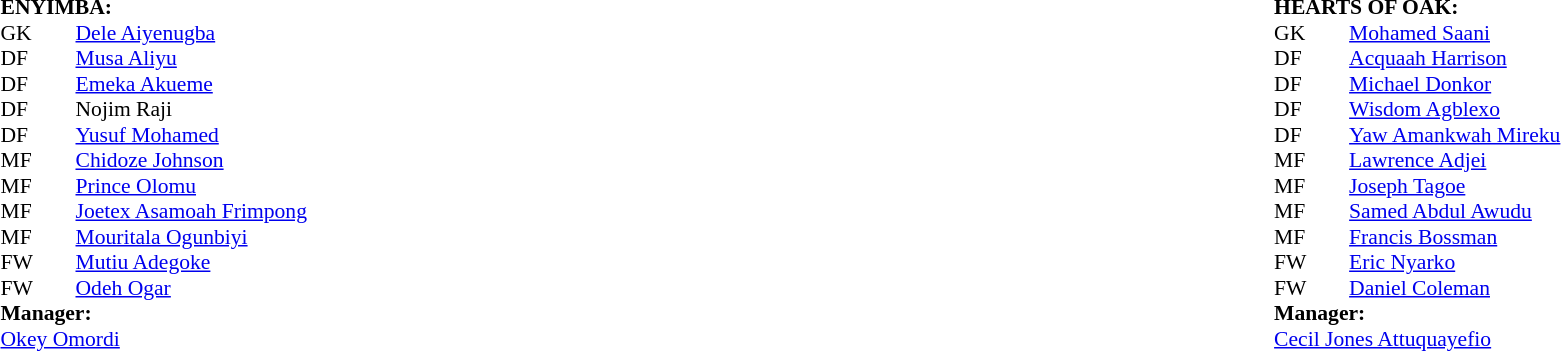<table width="100%">
<tr>
<td valign="top" width="50%"><br><table style="font-size:90%" cellspacing="0" cellpadding="0">
<tr>
<td colspan=4><strong>ENYIMBA:</strong></td>
</tr>
<tr>
<th width=25></th>
<th width=25></th>
</tr>
<tr>
<td>GK</td>
<td><strong> </strong></td>
<td> <a href='#'>Dele Aiyenugba</a></td>
</tr>
<tr>
<td>DF</td>
<td><strong> </strong></td>
<td> <a href='#'>Musa Aliyu</a></td>
</tr>
<tr>
<td>DF</td>
<td><strong> </strong></td>
<td> <a href='#'>Emeka Akueme</a></td>
</tr>
<tr>
<td>DF</td>
<td><strong> </strong></td>
<td> Nojim Raji</td>
</tr>
<tr>
<td>DF</td>
<td><strong> </strong></td>
<td> <a href='#'>Yusuf Mohamed</a></td>
</tr>
<tr>
<td>MF</td>
<td><strong> </strong></td>
<td> <a href='#'>Chidoze Johnson</a></td>
</tr>
<tr>
<td>MF</td>
<td><strong> </strong></td>
<td> <a href='#'>Prince Olomu</a></td>
</tr>
<tr>
<td>MF</td>
<td><strong> </strong></td>
<td> <a href='#'>Joetex Asamoah Frimpong</a></td>
</tr>
<tr>
<td>MF</td>
<td><strong> </strong></td>
<td> <a href='#'>Mouritala Ogunbiyi</a></td>
</tr>
<tr>
<td>FW</td>
<td><strong> </strong></td>
<td> <a href='#'>Mutiu Adegoke</a></td>
</tr>
<tr>
<td>FW</td>
<td><strong> </strong></td>
<td> <a href='#'>Odeh Ogar</a></td>
</tr>
<tr>
<td colspan=3><strong>Manager:</strong></td>
</tr>
<tr>
<td colspan=4> <a href='#'>Okey Omordi</a></td>
</tr>
</table>
</td>
<td valign="top" width="50%"><br><table style="font-size: 90%" cellspacing="0" cellpadding="0" align=center>
<tr>
<td colspan="4"><strong>HEARTS OF OAK:</strong></td>
</tr>
<tr>
<th width=25></th>
<th width=25></th>
</tr>
<tr>
<td>GK</td>
<td><strong> </strong></td>
<td> <a href='#'>Mohamed Saani</a></td>
</tr>
<tr>
<td>DF</td>
<td><strong> </strong></td>
<td> <a href='#'>Acquaah Harrison</a></td>
</tr>
<tr>
<td>DF</td>
<td><strong> </strong></td>
<td> <a href='#'>Michael Donkor</a></td>
</tr>
<tr>
<td>DF</td>
<td><strong> </strong></td>
<td> <a href='#'>Wisdom Agblexo</a></td>
</tr>
<tr>
<td>DF</td>
<td><strong> </strong></td>
<td> <a href='#'>Yaw Amankwah Mireku</a></td>
</tr>
<tr>
<td>MF</td>
<td><strong> </strong></td>
<td> <a href='#'>Lawrence Adjei</a></td>
<td></td>
</tr>
<tr>
<td>MF</td>
<td><strong> </strong></td>
<td> <a href='#'>Joseph Tagoe</a></td>
</tr>
<tr>
<td>MF</td>
<td><strong> </strong></td>
<td> <a href='#'>Samed Abdul Awudu</a></td>
</tr>
<tr>
<td>MF</td>
<td><strong> </strong></td>
<td> <a href='#'>Francis Bossman</a></td>
</tr>
<tr>
<td>FW</td>
<td><strong> </strong></td>
<td> <a href='#'>Eric Nyarko</a></td>
</tr>
<tr>
<td>FW</td>
<td><strong> </strong></td>
<td> <a href='#'>Daniel Coleman</a></td>
</tr>
<tr>
<td colspan=3><strong>Manager:</strong></td>
</tr>
<tr>
<td colspan=4> <a href='#'>Cecil Jones Attuquayefio</a></td>
</tr>
</table>
</td>
</tr>
</table>
